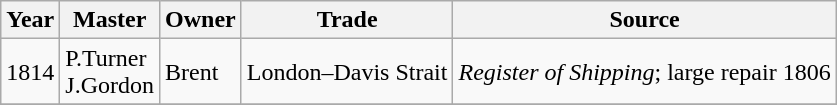<table class=" wikitable">
<tr>
<th>Year</th>
<th>Master</th>
<th>Owner</th>
<th>Trade</th>
<th>Source</th>
</tr>
<tr>
<td>1814</td>
<td>P.Turner<br>J.Gordon</td>
<td>Brent</td>
<td>London–Davis Strait</td>
<td><em>Register of Shipping</em>; large repair 1806</td>
</tr>
<tr>
</tr>
</table>
